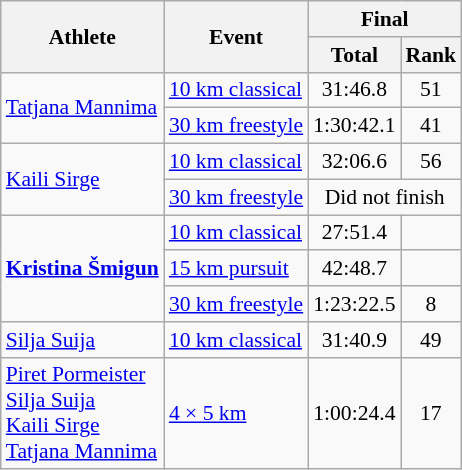<table class="wikitable" style="font-size:90%">
<tr>
<th rowspan="2">Athlete</th>
<th rowspan="2">Event</th>
<th colspan="2">Final</th>
</tr>
<tr>
<th>Total</th>
<th>Rank</th>
</tr>
<tr>
<td rowspan=2><a href='#'>Tatjana Mannima</a></td>
<td><a href='#'>10 km classical</a></td>
<td align="center">31:46.8</td>
<td align="center">51</td>
</tr>
<tr>
<td><a href='#'>30 km freestyle</a></td>
<td align="center">1:30:42.1</td>
<td align="center">41</td>
</tr>
<tr>
<td rowspan=2><a href='#'>Kaili Sirge</a></td>
<td><a href='#'>10 km classical</a></td>
<td align="center">32:06.6</td>
<td align="center">56</td>
</tr>
<tr>
<td><a href='#'>30 km freestyle</a></td>
<td colspan=2 align="center">Did not finish</td>
</tr>
<tr>
<td rowspan=3><strong><a href='#'>Kristina Šmigun</a></strong></td>
<td><a href='#'>10 km classical</a></td>
<td align="center">27:51.4</td>
<td align="center"></td>
</tr>
<tr>
<td><a href='#'>15 km pursuit</a></td>
<td align="center">42:48.7</td>
<td align="center"></td>
</tr>
<tr>
<td><a href='#'>30 km freestyle</a></td>
<td align="center">1:23:22.5</td>
<td align="center">8</td>
</tr>
<tr>
<td><a href='#'>Silja Suija</a></td>
<td><a href='#'>10 km classical</a></td>
<td align="center">31:40.9</td>
<td align="center">49</td>
</tr>
<tr>
<td><a href='#'>Piret Pormeister</a><br><a href='#'>Silja Suija</a><br><a href='#'>Kaili Sirge</a><br><a href='#'>Tatjana Mannima</a></td>
<td><a href='#'>4 × 5 km</a></td>
<td align="center">1:00:24.4</td>
<td align="center">17</td>
</tr>
</table>
